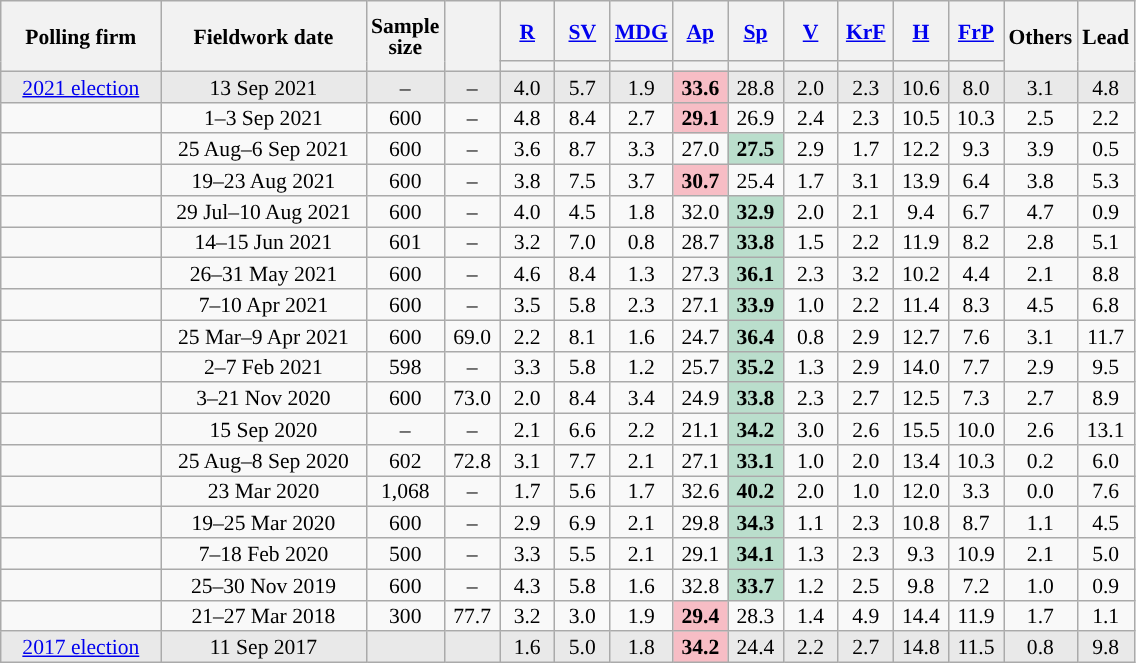<table class="wikitable mw-collapsible sortable" style="text-align:center;font-size:90%;line-height:14px;">
<tr style="height:40px;">
<th rowspan="2" style="width:100px;">Polling firm</th>
<th rowspan="2" style="width:130px;">Fieldwork date</th>
<th rowspan="2" style="width:35px;">Sample<br>size</th>
<th rowspan="2" style="width:30px;"></th>
<th class="unsortable" style="width:30px;"><a href='#'>R</a></th>
<th class="unsortable" style="width:30px;"><a href='#'>SV</a></th>
<th class="unsortable" style="width:30px;"><a href='#'>MDG</a></th>
<th class="unsortable" style="width:30px;"><a href='#'>Ap</a></th>
<th class="unsortable" style="width:30px;"><a href='#'>Sp</a></th>
<th class="unsortable" style="width:30px;"><a href='#'>V</a></th>
<th class="unsortable" style="width:30px;"><a href='#'>KrF</a></th>
<th class="unsortable" style="width:30px;"><a href='#'>H</a></th>
<th class="unsortable" style="width:30px;"><a href='#'>FrP</a></th>
<th class="unsortable" style="width:20px;" rowspan="2">Others</th>
<th rowspan="2" style="width:30px;">Lead</th>
</tr>
<tr>
<th style="background:"></th>
<th style="background:"></th>
<th style="background:"></th>
<th style="background:"></th>
<th style="background:"></th>
<th style="background:"></th>
<th style="background:"></th>
<th style="background:"></th>
<th style="background:"></th>
</tr>
<tr style="background:#E9E9E9;">
<td><a href='#'>2021 election</a></td>
<td>13 Sep 2021</td>
<td>–</td>
<td>–</td>
<td>4.0</td>
<td>5.7</td>
<td>1.9</td>
<td style="background:#F7BDC5;"><strong>33.6</strong></td>
<td>28.8</td>
<td>2.0</td>
<td>2.3</td>
<td>10.6</td>
<td>8.0</td>
<td>3.1</td>
<td style="background:">4.8</td>
</tr>
<tr>
<td></td>
<td>1–3 Sep 2021</td>
<td>600</td>
<td>–</td>
<td>4.8</td>
<td>8.4</td>
<td>2.7</td>
<td style="background:#F7BDC5;"><strong>29.1</strong></td>
<td>26.9</td>
<td>2.4</td>
<td>2.3</td>
<td>10.5</td>
<td>10.3</td>
<td>2.5</td>
<td style="background:">2.2</td>
</tr>
<tr>
<td></td>
<td>25 Aug–6 Sep 2021</td>
<td>600</td>
<td>–</td>
<td>3.6</td>
<td>8.7</td>
<td>3.3</td>
<td>27.0</td>
<td style="background:#BADECC;"><strong>27.5</strong></td>
<td>2.9</td>
<td>1.7</td>
<td>12.2</td>
<td>9.3</td>
<td>3.9</td>
<td style="background:">0.5</td>
</tr>
<tr>
<td></td>
<td>19–23 Aug 2021</td>
<td>600</td>
<td>–</td>
<td>3.8</td>
<td>7.5</td>
<td>3.7</td>
<td style="background:#F7BDC5;"><strong>30.7</strong></td>
<td>25.4</td>
<td>1.7</td>
<td>3.1</td>
<td>13.9</td>
<td>6.4</td>
<td>3.8</td>
<td style="background:">5.3</td>
</tr>
<tr>
<td></td>
<td>29 Jul–10 Aug 2021</td>
<td>600</td>
<td>–</td>
<td>4.0</td>
<td>4.5</td>
<td>1.8</td>
<td>32.0</td>
<td style="background:#BADECC;"><strong>32.9</strong></td>
<td>2.0</td>
<td>2.1</td>
<td>9.4</td>
<td>6.7</td>
<td>4.7</td>
<td style="background:">0.9</td>
</tr>
<tr>
<td></td>
<td>14–15 Jun 2021</td>
<td>601</td>
<td>–</td>
<td>3.2</td>
<td>7.0</td>
<td>0.8</td>
<td>28.7</td>
<td style="background:#BADECC;"><strong>33.8</strong></td>
<td>1.5</td>
<td>2.2</td>
<td>11.9</td>
<td>8.2</td>
<td>2.8</td>
<td style="background:">5.1</td>
</tr>
<tr>
<td></td>
<td>26–31 May 2021</td>
<td>600</td>
<td>–</td>
<td>4.6</td>
<td>8.4</td>
<td>1.3</td>
<td>27.3</td>
<td style="background:#BADECC;"><strong>36.1</strong></td>
<td>2.3</td>
<td>3.2</td>
<td>10.2</td>
<td>4.4</td>
<td>2.1</td>
<td style="background:">8.8</td>
</tr>
<tr>
<td></td>
<td>7–10 Apr 2021</td>
<td>600</td>
<td>–</td>
<td>3.5</td>
<td>5.8</td>
<td>2.3</td>
<td>27.1</td>
<td style="background:#BADECC;"><strong>33.9</strong></td>
<td>1.0</td>
<td>2.2</td>
<td>11.4</td>
<td>8.3</td>
<td>4.5</td>
<td style="background:">6.8</td>
</tr>
<tr>
<td></td>
<td>25 Mar–9 Apr 2021</td>
<td>600</td>
<td>69.0</td>
<td>2.2</td>
<td>8.1</td>
<td>1.6</td>
<td>24.7</td>
<td style="background:#BADECC;"><strong>36.4</strong></td>
<td>0.8</td>
<td>2.9</td>
<td>12.7</td>
<td>7.6</td>
<td>3.1</td>
<td style="background:">11.7</td>
</tr>
<tr>
<td></td>
<td>2–7 Feb 2021</td>
<td>598</td>
<td>–</td>
<td>3.3</td>
<td>5.8</td>
<td>1.2</td>
<td>25.7</td>
<td style="background:#BADECC;"><strong>35.2</strong></td>
<td>1.3</td>
<td>2.9</td>
<td>14.0</td>
<td>7.7</td>
<td>2.9</td>
<td style="background:">9.5</td>
</tr>
<tr>
<td></td>
<td>3–21 Nov 2020</td>
<td>600</td>
<td>73.0</td>
<td>2.0</td>
<td>8.4</td>
<td>3.4</td>
<td>24.9</td>
<td style="background:#BADECC;"><strong>33.8</strong></td>
<td>2.3</td>
<td>2.7</td>
<td>12.5</td>
<td>7.3</td>
<td>2.7</td>
<td style="background:">8.9</td>
</tr>
<tr>
<td></td>
<td>15 Sep 2020</td>
<td>–</td>
<td>–</td>
<td>2.1</td>
<td>6.6</td>
<td>2.2</td>
<td>21.1</td>
<td style="background:#BADECC;"><strong>34.2</strong></td>
<td>3.0</td>
<td>2.6</td>
<td>15.5</td>
<td>10.0</td>
<td>2.6</td>
<td style="background:">13.1</td>
</tr>
<tr>
<td></td>
<td>25 Aug–8 Sep 2020</td>
<td>602</td>
<td>72.8</td>
<td>3.1</td>
<td>7.7</td>
<td>2.1</td>
<td>27.1</td>
<td style="background:#BADECC;"><strong>33.1</strong></td>
<td>1.0</td>
<td>2.0</td>
<td>13.4</td>
<td>10.3</td>
<td>0.2</td>
<td style="background:">6.0</td>
</tr>
<tr>
<td></td>
<td>23 Mar 2020</td>
<td>1,068</td>
<td>–</td>
<td>1.7</td>
<td>5.6</td>
<td>1.7</td>
<td>32.6</td>
<td style="background:#BADECC;"><strong>40.2</strong></td>
<td>2.0</td>
<td>1.0</td>
<td>12.0</td>
<td>3.3</td>
<td>0.0</td>
<td style="background:">7.6</td>
</tr>
<tr>
<td></td>
<td>19–25 Mar 2020</td>
<td>600</td>
<td>–</td>
<td>2.9</td>
<td>6.9</td>
<td>2.1</td>
<td>29.8</td>
<td style="background:#BADECC;"><strong>34.3</strong></td>
<td>1.1</td>
<td>2.3</td>
<td>10.8</td>
<td>8.7</td>
<td>1.1</td>
<td style="background:">4.5</td>
</tr>
<tr>
<td></td>
<td>7–18 Feb 2020</td>
<td>500</td>
<td>–</td>
<td>3.3</td>
<td>5.5</td>
<td>2.1</td>
<td>29.1</td>
<td style="background:#BADECC;"><strong>34.1</strong></td>
<td>1.3</td>
<td>2.3</td>
<td>9.3</td>
<td>10.9</td>
<td>2.1</td>
<td style="background:">5.0</td>
</tr>
<tr>
<td></td>
<td data-sort-value="2017-12-20">25–30 Nov 2019</td>
<td>600</td>
<td>–</td>
<td>4.3</td>
<td>5.8</td>
<td>1.6</td>
<td>32.8</td>
<td style="background:#BADECC;"><strong>33.7</strong></td>
<td>1.2</td>
<td>2.5</td>
<td>9.8</td>
<td>7.2</td>
<td>1.0</td>
<td style="background:">0.9</td>
</tr>
<tr>
<td></td>
<td>21–27 Mar 2018</td>
<td>300</td>
<td>77.7</td>
<td>3.2</td>
<td>3.0</td>
<td>1.9</td>
<td style="background:#F7BDC5;"><strong>29.4</strong></td>
<td>28.3</td>
<td>1.4</td>
<td>4.9</td>
<td>14.4</td>
<td>11.9</td>
<td>1.7</td>
<td style="background:">1.1</td>
</tr>
<tr style="background:#E9E9E9;">
<td><a href='#'>2017 election</a></td>
<td>11 Sep 2017</td>
<td></td>
<td></td>
<td>1.6</td>
<td>5.0</td>
<td>1.8</td>
<td style="background:#F7BDC5;"><strong>34.2</strong></td>
<td>24.4</td>
<td>2.2</td>
<td>2.7</td>
<td>14.8</td>
<td>11.5</td>
<td>0.8</td>
<td style="background:">9.8</td>
</tr>
</table>
